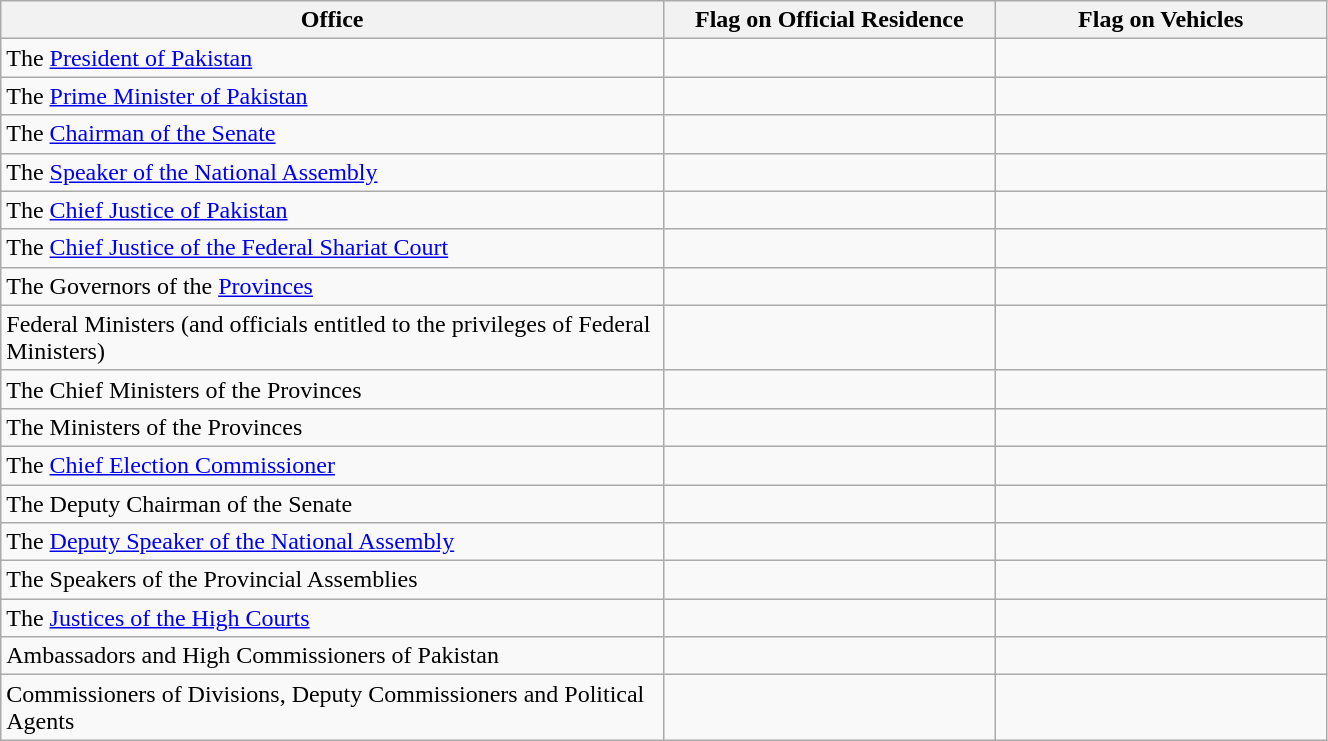<table class="wikitable" width="70%">
<tr>
<th width="50%">Office</th>
<th width="25%">Flag on Official Residence</th>
<th width="25%">Flag on Vehicles</th>
</tr>
<tr>
<td>The <a href='#'>President of Pakistan</a></td>
<td></td>
<td></td>
</tr>
<tr>
<td>The <a href='#'>Prime Minister of Pakistan</a></td>
<td></td>
<td></td>
</tr>
<tr>
<td>The <a href='#'>Chairman of the Senate</a></td>
<td></td>
<td></td>
</tr>
<tr>
<td>The <a href='#'>Speaker of the National Assembly</a></td>
<td></td>
<td></td>
</tr>
<tr>
<td>The <a href='#'>Chief Justice of Pakistan</a></td>
<td></td>
<td></td>
</tr>
<tr>
<td>The <a href='#'>Chief Justice of the Federal Shariat Court</a></td>
<td></td>
<td></td>
</tr>
<tr>
<td>The Governors of the <a href='#'>Provinces</a></td>
<td></td>
<td></td>
</tr>
<tr>
<td>Federal Ministers (and officials entitled to the privileges of Federal Ministers)</td>
<td></td>
<td></td>
</tr>
<tr>
<td>The Chief Ministers of the Provinces</td>
<td></td>
<td></td>
</tr>
<tr>
<td>The Ministers of the Provinces</td>
<td></td>
<td></td>
</tr>
<tr>
<td>The <a href='#'>Chief Election Commissioner</a></td>
<td></td>
<td></td>
</tr>
<tr>
<td>The Deputy Chairman of the Senate</td>
<td></td>
<td></td>
</tr>
<tr>
<td>The <a href='#'>Deputy Speaker of the National Assembly</a></td>
<td></td>
<td></td>
</tr>
<tr>
<td>The Speakers of the Provincial Assemblies</td>
<td></td>
<td></td>
</tr>
<tr>
<td>The <a href='#'>Justices of the High Courts</a></td>
<td></td>
<td></td>
</tr>
<tr>
<td>Ambassadors and High Commissioners of Pakistan</td>
<td></td>
<td></td>
</tr>
<tr>
<td>Commissioners of Divisions, Deputy Commissioners and Political Agents</td>
<td></td>
<td></td>
</tr>
</table>
